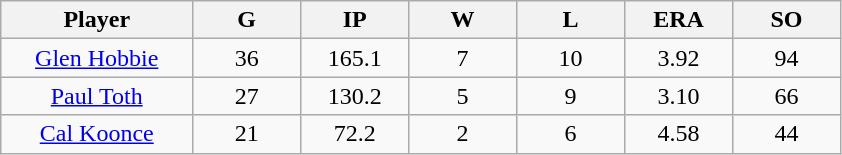<table class="wikitable sortable">
<tr>
<th bgcolor="#DDDDFF" width="16%">Player</th>
<th bgcolor="#DDDDFF" width="9%">G</th>
<th bgcolor="#DDDDFF" width="9%">IP</th>
<th bgcolor="#DDDDFF" width="9%">W</th>
<th bgcolor="#DDDDFF" width="9%">L</th>
<th bgcolor="#DDDDFF" width="9%">ERA</th>
<th bgcolor="#DDDDFF" width="9%">SO</th>
</tr>
<tr align="center">
<td><a href='#'>Glen Hobbie</a></td>
<td>36</td>
<td>165.1</td>
<td>7</td>
<td>10</td>
<td>3.92</td>
<td>94</td>
</tr>
<tr align="center">
<td><a href='#'>Paul Toth</a></td>
<td>27</td>
<td>130.2</td>
<td>5</td>
<td>9</td>
<td>3.10</td>
<td>66</td>
</tr>
<tr align="center">
<td><a href='#'>Cal Koonce</a></td>
<td>21</td>
<td>72.2</td>
<td>2</td>
<td>6</td>
<td>4.58</td>
<td>44</td>
</tr>
</table>
